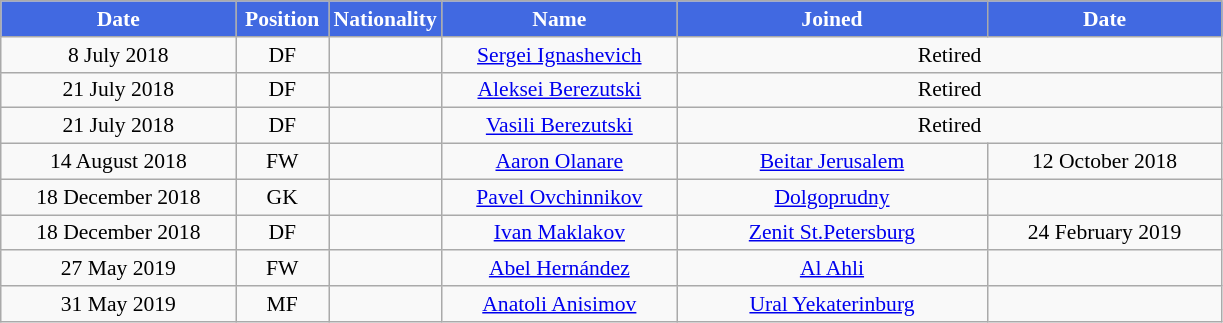<table class="wikitable"  style="text-align:center; font-size:90%; ">
<tr>
<th style="background:#4169E1; color:white; width:150px;">Date</th>
<th style="background:#4169E1; color:white; width:55px;">Position</th>
<th style="background:#4169E1; color:white; width:55px;">Nationality</th>
<th style="background:#4169E1; color:white; width:150px;">Name</th>
<th style="background:#4169E1; color:white; width:200px;">Joined</th>
<th style="background:#4169E1; color:white; width:150px;">Date</th>
</tr>
<tr>
<td>8 July 2018</td>
<td>DF</td>
<td></td>
<td><a href='#'>Sergei Ignashevich</a></td>
<td colspan="2">Retired</td>
</tr>
<tr>
<td>21 July 2018</td>
<td>DF</td>
<td></td>
<td><a href='#'>Aleksei Berezutski</a></td>
<td colspan="2">Retired</td>
</tr>
<tr>
<td>21 July 2018</td>
<td>DF</td>
<td></td>
<td><a href='#'>Vasili Berezutski</a></td>
<td colspan="2">Retired</td>
</tr>
<tr>
<td>14 August 2018</td>
<td>FW</td>
<td></td>
<td><a href='#'>Aaron Olanare</a></td>
<td><a href='#'>Beitar Jerusalem</a></td>
<td>12 October 2018</td>
</tr>
<tr>
<td>18 December 2018</td>
<td>GK</td>
<td></td>
<td><a href='#'>Pavel Ovchinnikov</a></td>
<td><a href='#'>Dolgoprudny</a></td>
<td></td>
</tr>
<tr>
<td>18 December 2018</td>
<td>DF</td>
<td></td>
<td><a href='#'>Ivan Maklakov</a></td>
<td><a href='#'>Zenit St.Petersburg</a></td>
<td>24 February 2019</td>
</tr>
<tr>
<td>27 May 2019</td>
<td>FW</td>
<td></td>
<td><a href='#'>Abel Hernández</a></td>
<td><a href='#'>Al Ahli</a></td>
<td></td>
</tr>
<tr>
<td>31 May 2019</td>
<td>MF</td>
<td></td>
<td><a href='#'>Anatoli Anisimov</a></td>
<td><a href='#'>Ural Yekaterinburg</a></td>
<td></td>
</tr>
</table>
